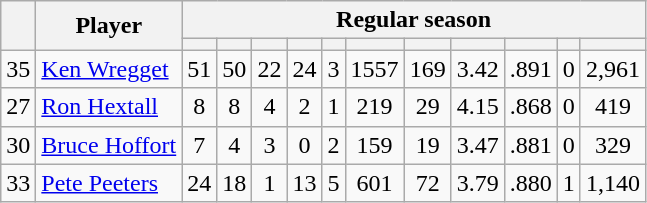<table class="wikitable plainrowheaders" style="text-align:center;">
<tr>
<th scope="col" rowspan="2"></th>
<th scope="col" rowspan="2">Player</th>
<th scope=colgroup colspan=11>Regular season</th>
</tr>
<tr>
<th scope="col"></th>
<th scope="col"></th>
<th scope="col"></th>
<th scope="col"></th>
<th scope="col"></th>
<th scope="col"></th>
<th scope="col"></th>
<th scope="col"></th>
<th scope="col"></th>
<th scope="col"></th>
<th scope="col"></th>
</tr>
<tr>
<td scope="row">35</td>
<td align="left"><a href='#'>Ken Wregget</a></td>
<td>51</td>
<td>50</td>
<td>22</td>
<td>24</td>
<td>3</td>
<td>1557</td>
<td>169</td>
<td>3.42</td>
<td>.891</td>
<td>0</td>
<td>2,961</td>
</tr>
<tr>
<td scope="row">27</td>
<td align="left"><a href='#'>Ron Hextall</a></td>
<td>8</td>
<td>8</td>
<td>4</td>
<td>2</td>
<td>1</td>
<td>219</td>
<td>29</td>
<td>4.15</td>
<td>.868</td>
<td>0</td>
<td>419</td>
</tr>
<tr>
<td scope="row">30</td>
<td align="left"><a href='#'>Bruce Hoffort</a></td>
<td>7</td>
<td>4</td>
<td>3</td>
<td>0</td>
<td>2</td>
<td>159</td>
<td>19</td>
<td>3.47</td>
<td>.881</td>
<td>0</td>
<td>329</td>
</tr>
<tr>
<td scope="row">33</td>
<td align="left"><a href='#'>Pete Peeters</a></td>
<td>24</td>
<td>18</td>
<td>1</td>
<td>13</td>
<td>5</td>
<td>601</td>
<td>72</td>
<td>3.79</td>
<td>.880</td>
<td>1</td>
<td>1,140</td>
</tr>
</table>
